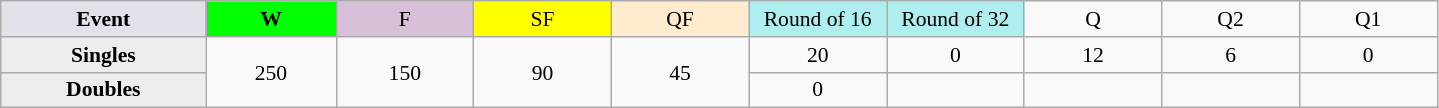<table class=wikitable style=font-size:90%;text-align:center>
<tr>
<td style="width:130px; background:#dfe2e9;"><strong>Event</strong></td>
<td style="width:80px; background:lime;"><strong>W</strong></td>
<td style="width:85px; background:thistle;">F</td>
<td style="width:85px; background:#ff0;">SF</td>
<td style="width:85px; background:#ffebcd;">QF</td>
<td style="width:85px; background:#afeeee;">Round of 16</td>
<td style="width:85px; background:#afeeee;">Round of 32</td>
<td width=85>Q</td>
<td width=85>Q2</td>
<td width=85>Q1</td>
</tr>
<tr>
<th style="background:#ededed;">Singles</th>
<td rowspan=2>250</td>
<td rowspan=2>150</td>
<td rowspan=2>90</td>
<td rowspan=2>45</td>
<td>20</td>
<td>0</td>
<td>12</td>
<td>6</td>
<td>0</td>
</tr>
<tr>
<th style="background:#ededed;">Doubles</th>
<td>0</td>
<td></td>
<td></td>
<td></td>
<td></td>
</tr>
</table>
